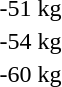<table>
<tr>
<td rowspan=2>-51 kg</td>
<td rowspan=2></td>
<td rowspan=2></td>
<td></td>
</tr>
<tr>
<td></td>
</tr>
<tr>
<td rowspan=2>-54 kg</td>
<td rowspan=2></td>
<td rowspan=2></td>
<td></td>
</tr>
<tr>
<td></td>
</tr>
<tr>
<td rowspan=2>-60 kg</td>
<td rowspan=2></td>
<td rowspan=2></td>
<td></td>
</tr>
<tr>
<td></td>
</tr>
</table>
